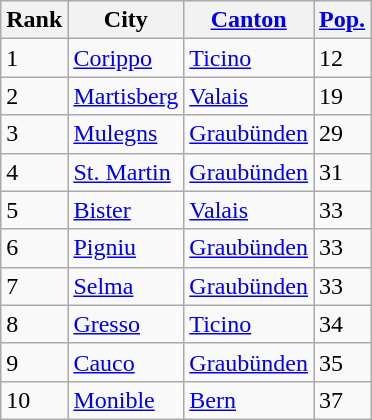<table class="wikitable sortable">
<tr>
<th>Rank</th>
<th>City</th>
<th><a href='#'>Canton</a></th>
<th><a href='#'>Pop.</a></th>
</tr>
<tr>
<td>1</td>
<td><a href='#'>Corippo</a></td>
<td><a href='#'>Ticino</a></td>
<td>12</td>
</tr>
<tr>
<td>2</td>
<td><a href='#'>Martisberg</a></td>
<td><a href='#'>Valais</a></td>
<td>19</td>
</tr>
<tr>
<td>3</td>
<td><a href='#'>Mulegns</a></td>
<td><a href='#'>Graubünden</a></td>
<td>29</td>
</tr>
<tr>
<td>4</td>
<td><a href='#'>St. Martin</a></td>
<td><a href='#'>Graubünden</a></td>
<td>31</td>
</tr>
<tr>
<td>5</td>
<td><a href='#'>Bister</a></td>
<td><a href='#'>Valais</a></td>
<td>33</td>
</tr>
<tr>
<td>6</td>
<td><a href='#'>Pigniu</a></td>
<td><a href='#'>Graubünden</a></td>
<td>33</td>
</tr>
<tr>
<td>7</td>
<td><a href='#'>Selma</a></td>
<td><a href='#'>Graubünden</a></td>
<td>33</td>
</tr>
<tr>
<td>8</td>
<td><a href='#'>Gresso</a></td>
<td><a href='#'>Ticino</a></td>
<td>34</td>
</tr>
<tr>
<td>9</td>
<td><a href='#'>Cauco</a></td>
<td><a href='#'>Graubünden</a></td>
<td>35</td>
</tr>
<tr>
<td>10</td>
<td><a href='#'>Monible</a></td>
<td><a href='#'>Bern</a></td>
<td>37</td>
</tr>
</table>
